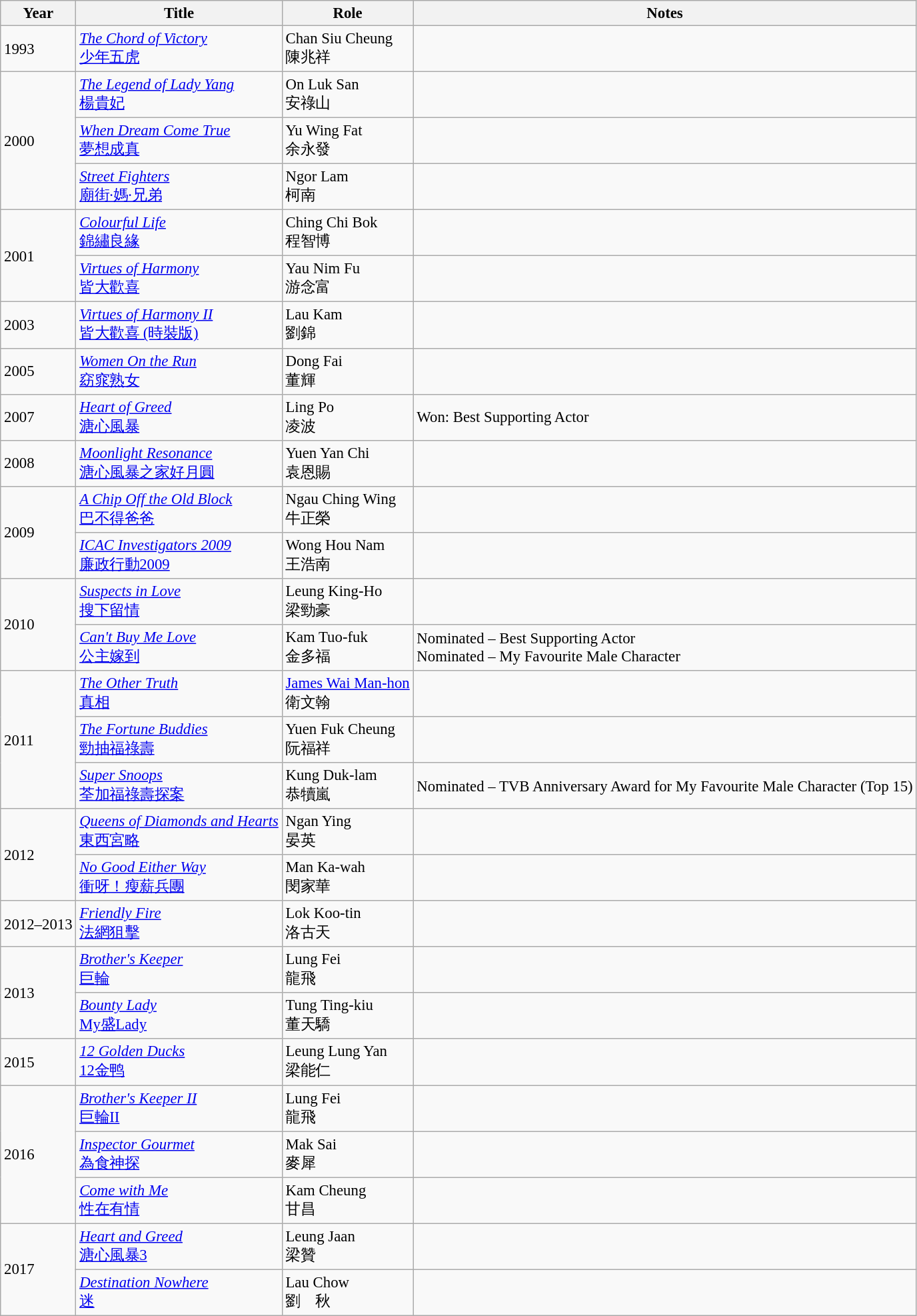<table class="wikitable" style="font-size: 95%;">
<tr>
<th>Year</th>
<th>Title</th>
<th>Role</th>
<th>Notes</th>
</tr>
<tr>
<td rowspan="1">1993</td>
<td><em><a href='#'>The Chord of Victory</a></em> <br><a href='#'>少年五虎</a></td>
<td>Chan Siu Cheung<br>陳兆祥</td>
<td></td>
</tr>
<tr>
<td rowspan="3">2000</td>
<td><em><a href='#'>The Legend of Lady Yang</a></em> <br><a href='#'>楊貴妃</a></td>
<td>On Luk San<br>安祿山</td>
<td></td>
</tr>
<tr>
<td><em><a href='#'>When Dream Come True</a></em> <br><a href='#'>夢想成真</a></td>
<td>Yu Wing Fat<br>余永發</td>
<td></td>
</tr>
<tr>
<td><em><a href='#'>Street Fighters</a></em> <br><a href='#'>廟街·媽·兄弟</a></td>
<td>Ngor Lam<br>柯南</td>
<td></td>
</tr>
<tr>
<td rowspan="2">2001</td>
<td><em><a href='#'>Colourful Life</a></em> <br><a href='#'>錦繡良緣</a></td>
<td>Ching Chi Bok<br>程智博</td>
<td></td>
</tr>
<tr>
<td><em><a href='#'>Virtues of Harmony</a></em> <br><a href='#'>皆大歡喜</a></td>
<td>Yau Nim Fu<br>游念富</td>
<td></td>
</tr>
<tr>
<td rowspan="1">2003</td>
<td><em><a href='#'>Virtues of Harmony II</a></em><br><a href='#'>皆大歡喜 (時裝版)</a></td>
<td>Lau Kam<br>劉錦</td>
<td></td>
</tr>
<tr>
<td rowspan="1">2005</td>
<td><em><a href='#'>Women On the Run</a></em><br><a href='#'>窈窕熟女</a></td>
<td>Dong Fai<br>董輝</td>
<td></td>
</tr>
<tr>
<td rowspan="1">2007</td>
<td><em><a href='#'>Heart of Greed</a></em> <br><a href='#'>溏心風暴</a></td>
<td>Ling Po<br>凌波</td>
<td>Won: Best Supporting Actor</td>
</tr>
<tr>
<td rowspan="1">2008</td>
<td><em><a href='#'>Moonlight Resonance</a></em> <br><a href='#'>溏心風暴之家好月圓</a></td>
<td>Yuen Yan Chi <br>袁恩賜</td>
<td></td>
</tr>
<tr>
<td rowspan="2">2009</td>
<td><em><a href='#'>A Chip Off the Old Block</a></em> <br> <a href='#'>巴不得爸爸</a></td>
<td>Ngau Ching Wing <br> 牛正榮</td>
<td></td>
</tr>
<tr>
<td><em><a href='#'>ICAC Investigators 2009</a></em> <br> <a href='#'>廉政行動2009</a></td>
<td>Wong Hou Nam<br>王浩南</td>
<td></td>
</tr>
<tr>
<td rowspan=2>2010</td>
<td><em><a href='#'>Suspects in Love</a></em><br><a href='#'>搜下留情</a></td>
<td>Leung King-Ho<br>梁勁豪</td>
<td></td>
</tr>
<tr>
<td><em><a href='#'>Can't Buy Me Love</a></em><br><a href='#'>公主嫁到</a></td>
<td>Kam Tuo-fuk<br>金多福</td>
<td>Nominated – Best Supporting Actor<br>Nominated – My Favourite Male Character</td>
</tr>
<tr>
<td rowspan=3>2011</td>
<td><em><a href='#'>The Other Truth</a></em><br><a href='#'>真相</a></td>
<td><a href='#'>James Wai Man-hon</a><br>衛文翰</td>
<td></td>
</tr>
<tr>
<td><em><a href='#'>The Fortune Buddies</a></em> <br><a href='#'>勁抽福祿壽</a></td>
<td>Yuen Fuk Cheung<br>阮福祥</td>
<td></td>
</tr>
<tr>
<td><em><a href='#'>Super Snoops</a></em> <br><a href='#'>荃加福祿壽探案</a></td>
<td>Kung Duk-lam<br>恭犢嵐</td>
<td>Nominated – TVB Anniversary Award for My Favourite Male Character (Top 15)</td>
</tr>
<tr>
<td rowspan=2>2012</td>
<td><em><a href='#'>Queens of Diamonds and Hearts</a></em> <br><a href='#'>東西宮略</a></td>
<td>Ngan Ying<br>晏英</td>
<td></td>
</tr>
<tr>
<td><em><a href='#'>No Good Either Way</a></em> <br><a href='#'>衝呀！瘦薪兵團</a></td>
<td>Man Ka-wah<br>閔家華</td>
<td></td>
</tr>
<tr>
<td>2012–2013</td>
<td><em><a href='#'>Friendly Fire</a></em> <br><a href='#'>法網狙擊</a></td>
<td>Lok Koo-tin<br>洛古天</td>
<td></td>
</tr>
<tr>
<td rowspan=2>2013</td>
<td><em><a href='#'>Brother's Keeper</a></em> <br><a href='#'>巨輪</a></td>
<td>Lung Fei <br>龍飛</td>
<td></td>
</tr>
<tr>
<td><em><a href='#'>Bounty Lady</a></em> <br><a href='#'>My盛Lady</a></td>
<td>Tung Ting-kiu<br>董天驕</td>
<td></td>
</tr>
<tr>
<td>2015</td>
<td><em><a href='#'>12 Golden Ducks</a></em> <br><a href='#'>12金鸭</a></td>
<td>Leung Lung Yan<br>梁能仁</td>
<td></td>
</tr>
<tr>
<td rowspan=3>2016</td>
<td><em><a href='#'>Brother's Keeper II</a></em> <br><a href='#'>巨輪II</a></td>
<td>Lung Fei<br>龍飛</td>
<td></td>
</tr>
<tr>
<td><em><a href='#'>Inspector Gourmet</a></em> <br><a href='#'>為食神探</a></td>
<td>Mak Sai<br>麥犀</td>
<td></td>
</tr>
<tr>
<td><em><a href='#'>Come with Me</a></em> <br> <a href='#'>性在有情</a></td>
<td>Kam Cheung <br> 甘昌</td>
<td></td>
</tr>
<tr>
<td rowspan=2>2017</td>
<td><em><a href='#'>Heart and Greed</a></em> <br><a href='#'>溏心風暴3</a></td>
<td>Leung Jaan <br> 梁贊</td>
<td></td>
</tr>
<tr>
<td><em><a href='#'>Destination Nowhere</a></em> <br> <a href='#'>迷</a></td>
<td>Lau Chow <br>劉　秋</td>
<td></td>
</tr>
</table>
